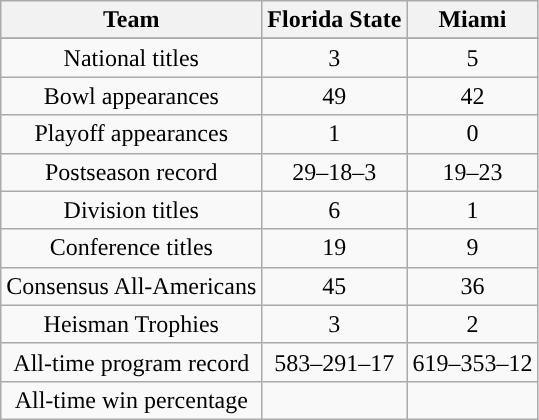<table class="wikitable" style="text-align:center;">
<tr>
<th>Team</th>
<th>Florida State</th>
<th>Miami</th>
</tr>
<tr>
</tr>
<tr>
<td>National titles</td>
<td>3</td>
<td>5</td>
</tr>
<tr>
<td>Bowl appearances</td>
<td>49</td>
<td>42</td>
</tr>
<tr>
<td>Playoff appearances</td>
<td>1</td>
<td>0</td>
</tr>
<tr>
<td>Postseason record</td>
<td>29–18–3</td>
<td>19–23</td>
</tr>
<tr>
<td>Division titles</td>
<td>6</td>
<td>1</td>
</tr>
<tr>
<td>Conference titles</td>
<td>19</td>
<td>9</td>
</tr>
<tr>
<td>Consensus All-Americans</td>
<td>45</td>
<td>36</td>
</tr>
<tr>
<td>Heisman Trophies</td>
<td>3</td>
<td>2</td>
</tr>
<tr>
<td>All-time program record</td>
<td>583–291–17</td>
<td>619–353–12</td>
</tr>
<tr>
<td>All-time win percentage</td>
<td></td>
<td></td>
</tr>
</table>
